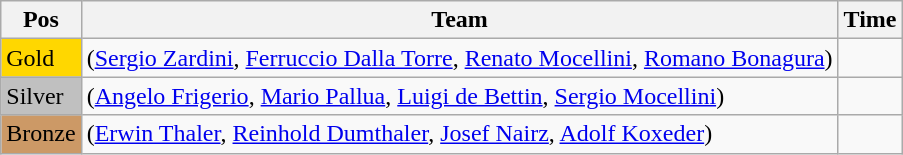<table class="wikitable">
<tr>
<th>Pos</th>
<th>Team</th>
<th>Time</th>
</tr>
<tr>
<td style="background:gold">Gold</td>
<td> (<a href='#'>Sergio Zardini</a>, <a href='#'>Ferruccio Dalla Torre</a>, <a href='#'>Renato Mocellini</a>, <a href='#'>Romano Bonagura</a>)</td>
<td></td>
</tr>
<tr>
<td style="background:silver">Silver</td>
<td> (<a href='#'>Angelo Frigerio</a>, <a href='#'>Mario Pallua</a>, <a href='#'>Luigi de Bettin</a>, <a href='#'>Sergio Mocellini</a>)</td>
<td></td>
</tr>
<tr>
<td style="background:#cc9966">Bronze</td>
<td> (<a href='#'>Erwin Thaler</a>, <a href='#'>Reinhold Dumthaler</a>, <a href='#'>Josef Nairz</a>, <a href='#'>Adolf Koxeder</a>)</td>
<td></td>
</tr>
</table>
